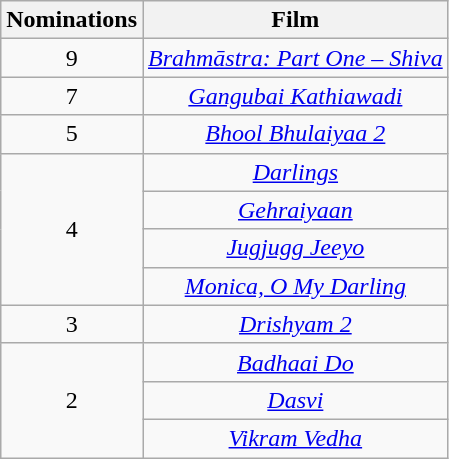<table class="wikitable plainrowheaders" style="text-align:center;">
<tr>
<th scope="col" style="width:55px;">Nominations</th>
<th scope="col" style="text-align:center;">Film</th>
</tr>
<tr>
<td scope="row" style="text-align:center">9</td>
<td><em><a href='#'>Brahmāstra: Part One – Shiva</a></em></td>
</tr>
<tr>
<td scope="row" style="text-align:center">7</td>
<td><em><a href='#'>Gangubai Kathiawadi</a></em></td>
</tr>
<tr>
<td>5</td>
<td><em><a href='#'>Bhool Bhulaiyaa 2</a></em></td>
</tr>
<tr>
<td rowspan="4" scope="row" style="text-align:center;">4</td>
<td><a href='#'><em>Darlings</em></a></td>
</tr>
<tr>
<td><em><a href='#'>Gehraiyaan</a></em></td>
</tr>
<tr>
<td><em><a href='#'>Jugjugg Jeeyo</a></em></td>
</tr>
<tr>
<td><em><a href='#'>Monica, O My Darling</a></em></td>
</tr>
<tr>
<td scope="row" style="text-align:center;">3</td>
<td><em><a href='#'>Drishyam 2</a></em></td>
</tr>
<tr>
<td rowspan="3">2</td>
<td><em><a href='#'>Badhaai Do</a></em></td>
</tr>
<tr>
<td><em><a href='#'>Dasvi</a></em></td>
</tr>
<tr>
<td><em><a href='#'>Vikram Vedha</a></em></td>
</tr>
</table>
